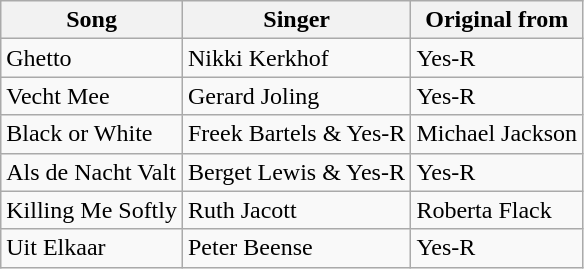<table class="wikitable">
<tr>
<th>Song</th>
<th>Singer</th>
<th>Original from</th>
</tr>
<tr>
<td>Ghetto</td>
<td>Nikki Kerkhof</td>
<td>Yes-R</td>
</tr>
<tr>
<td>Vecht Mee</td>
<td>Gerard Joling</td>
<td>Yes-R</td>
</tr>
<tr>
<td>Black or White</td>
<td>Freek Bartels & Yes-R</td>
<td>Michael Jackson</td>
</tr>
<tr>
<td>Als de Nacht Valt</td>
<td>Berget Lewis & Yes-R</td>
<td>Yes-R</td>
</tr>
<tr>
<td>Killing Me Softly</td>
<td>Ruth Jacott</td>
<td>Roberta Flack</td>
</tr>
<tr>
<td>Uit Elkaar</td>
<td>Peter Beense</td>
<td>Yes-R</td>
</tr>
</table>
